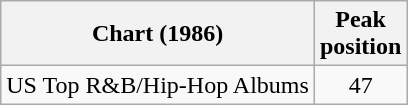<table class="wikitable">
<tr>
<th>Chart (1986)</th>
<th>Peak<br>position</th>
</tr>
<tr>
<td>US Top R&B/Hip-Hop Albums</td>
<td align="center">47</td>
</tr>
</table>
